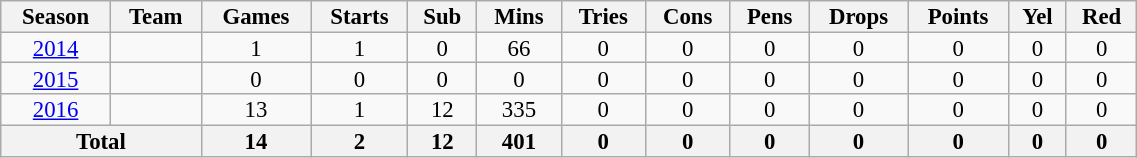<table class="wikitable" style="text-align:center; line-height:90%; font-size:95%; width:60%;">
<tr>
<th>Season</th>
<th>Team</th>
<th>Games</th>
<th>Starts</th>
<th>Sub</th>
<th>Mins</th>
<th>Tries</th>
<th>Cons</th>
<th>Pens</th>
<th>Drops</th>
<th>Points</th>
<th>Yel</th>
<th>Red</th>
</tr>
<tr>
<td><a href='#'>2014</a></td>
<td></td>
<td>1</td>
<td>1</td>
<td>0</td>
<td>66</td>
<td>0</td>
<td>0</td>
<td>0</td>
<td>0</td>
<td>0</td>
<td>0</td>
<td>0</td>
</tr>
<tr>
<td><a href='#'>2015</a></td>
<td></td>
<td>0</td>
<td>0</td>
<td>0</td>
<td>0</td>
<td>0</td>
<td>0</td>
<td>0</td>
<td>0</td>
<td>0</td>
<td>0</td>
<td>0</td>
</tr>
<tr>
<td><a href='#'>2016</a></td>
<td></td>
<td>13</td>
<td>1</td>
<td>12</td>
<td>335</td>
<td>0</td>
<td>0</td>
<td>0</td>
<td>0</td>
<td>0</td>
<td>0</td>
<td>0</td>
</tr>
<tr>
<th colspan="2">Total</th>
<th>14</th>
<th>2</th>
<th>12</th>
<th>401</th>
<th>0</th>
<th>0</th>
<th>0</th>
<th>0</th>
<th>0</th>
<th>0</th>
<th>0</th>
</tr>
</table>
